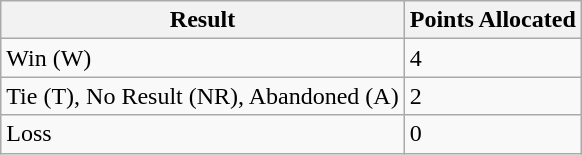<table class="wikitable sortable">
<tr>
<th>Result</th>
<th>Points Allocated</th>
</tr>
<tr>
<td>Win (W)</td>
<td>4</td>
</tr>
<tr>
<td>Tie (T), No Result (NR), Abandoned (A)</td>
<td>2</td>
</tr>
<tr>
<td>Loss</td>
<td>0</td>
</tr>
</table>
